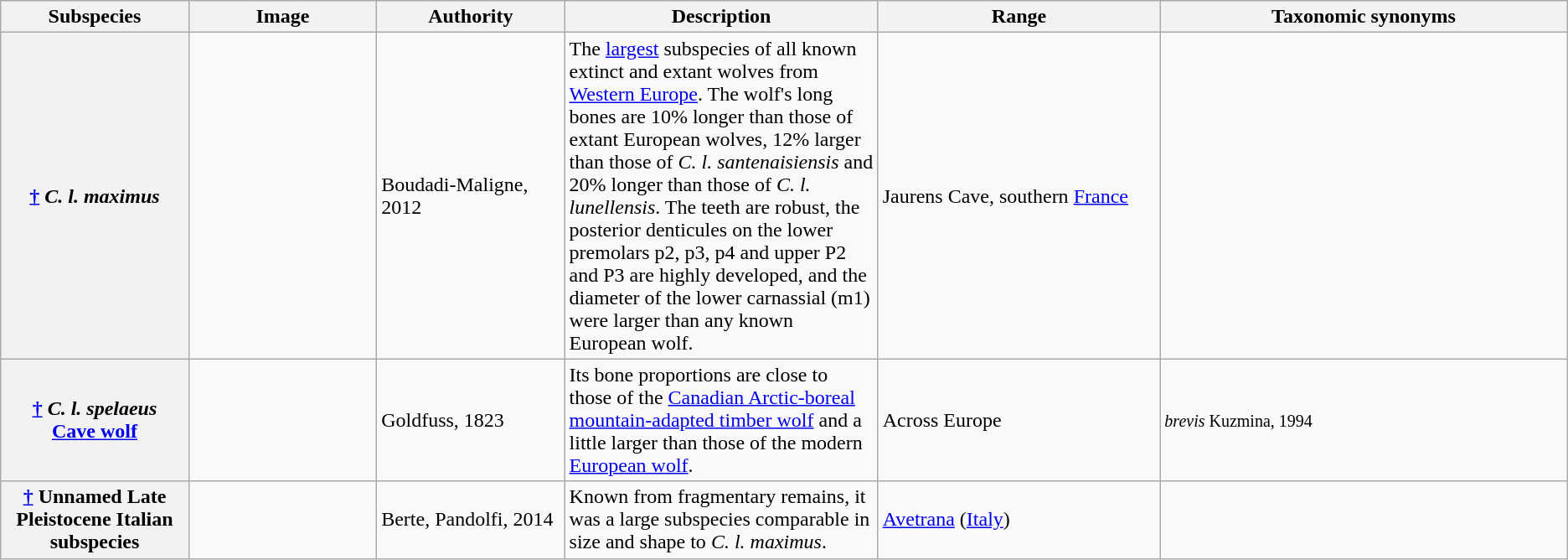<table class="wikitable">
<tr>
<th scope="col" width=12%>Subspecies</th>
<th scope="col" width=12%>Image</th>
<th scope="col" width=12%>Authority</th>
<th scope="col" width=20%>Description</th>
<th scope="col" width=18%>Range</th>
<th scope="col" width=26%>Taxonomic synonyms</th>
</tr>
<tr>
<th scope="row"><a href='#'>†</a> <em>C. l. maximus</em></th>
<td></td>
<td>Boudadi-Maligne, 2012</td>
<td>The <a href='#'>largest</a> subspecies of all known extinct and extant wolves from <a href='#'>Western Europe</a>. The wolf's long bones are 10% longer than those of extant European wolves, 12% larger than those of <em>C. l. santenaisiensis</em> and 20% longer than those of <em>C. l. lunellensis</em>. The teeth are robust, the posterior denticules on the lower premolars p2, p3, p4 and upper P2 and P3 are highly developed, and the diameter of the lower carnassial (m1) were larger than any known European wolf.</td>
<td>Jaurens Cave, southern <a href='#'>France</a></td>
<td></td>
</tr>
<tr>
<th scope="row"><a href='#'>†</a> <em>C. l. spelaeus</em><br><a href='#'>Cave wolf</a></th>
<td></td>
<td>Goldfuss, 1823</td>
<td>Its bone proportions are close to those of the <a href='#'>Canadian Arctic-boreal mountain-adapted timber wolf</a> and a little larger than those of the modern <a href='#'>European wolf</a>.</td>
<td>Across Europe</td>
<td><small><em>brevis</em> Kuzmina, 1994</small></td>
</tr>
<tr>
<th scope="row"><a href='#'>†</a> Unnamed Late Pleistocene Italian subspecies</th>
<td></td>
<td>Berte, Pandolfi, 2014</td>
<td>Known from fragmentary remains, it was a large subspecies comparable in size and shape to <em>C. l. maximus</em>.</td>
<td><a href='#'>Avetrana</a> (<a href='#'>Italy</a>)</td>
<td></td>
</tr>
</table>
